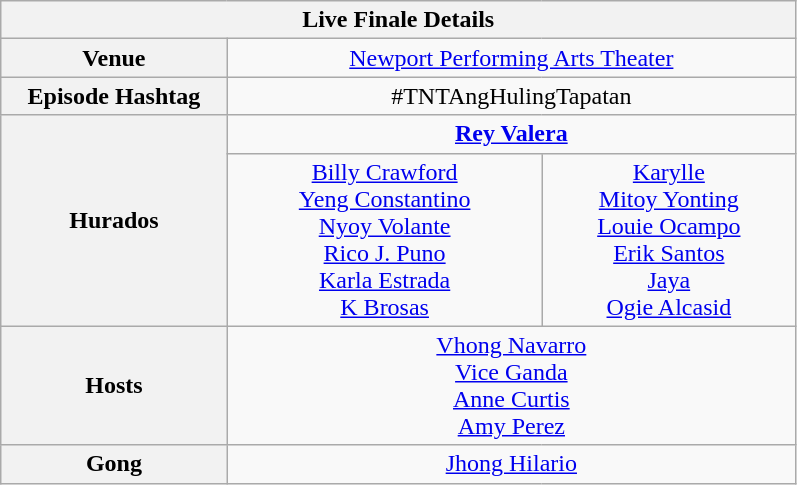<table class="wikitable  mw-collapsible" style="font-size:100%; width:42%">
<tr>
<th colspan="3">Live Finale Details</th>
</tr>
<tr>
<th width="12%">Venue</th>
<td colspan="2" align="center" width="30%"><a href='#'>Newport Performing Arts Theater</a></td>
</tr>
<tr>
<th>Episode Hashtag</th>
<td colspan="2" align="center">#TNTAngHulingTapatan</td>
</tr>
<tr>
<th rowspan="2">Hurados</th>
<td colspan="2" align="center"><strong><a href='#'>Rey Valera</a></strong></td>
</tr>
<tr>
<td align="center"><a href='#'>Billy Crawford</a><br><a href='#'>Yeng Constantino</a><br><a href='#'>Nyoy Volante</a><br><a href='#'>Rico J. Puno</a><br><a href='#'>Karla Estrada</a><br><a href='#'>K Brosas</a></td>
<td align="center"><a href='#'>Karylle</a><br><a href='#'>Mitoy Yonting</a><br><a href='#'>Louie Ocampo</a><br><a href='#'>Erik Santos</a><br><a href='#'>Jaya</a><br><a href='#'>Ogie Alcasid</a></td>
</tr>
<tr>
<th>Hosts</th>
<td colspan="2" align="center"><a href='#'>Vhong Navarro</a><br><a href='#'>Vice Ganda</a><br><a href='#'>Anne Curtis</a><br><a href='#'>Amy Perez</a></td>
</tr>
<tr>
<th>Gong</th>
<td colspan="2" align="center"><a href='#'>Jhong Hilario</a></td>
</tr>
</table>
